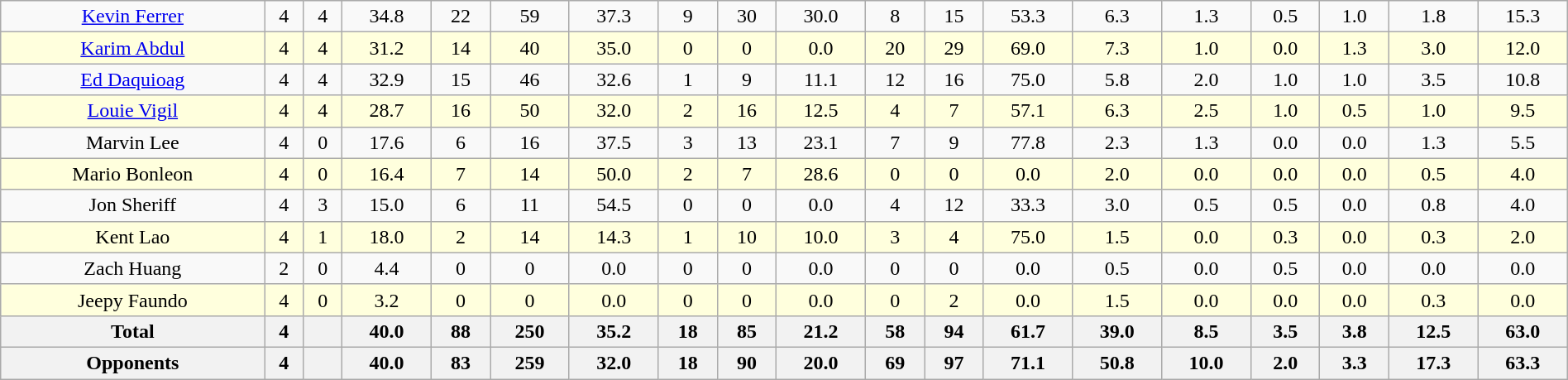<table class=wikitable width=100%>
<tr align=center>
<td><a href='#'>Kevin Ferrer</a></td>
<td>4</td>
<td>4</td>
<td style=>34.8</td>
<td>22</td>
<td>59</td>
<td>37.3</td>
<td>9</td>
<td>30</td>
<td style=>30.0</td>
<td>8</td>
<td>15</td>
<td>53.3</td>
<td>6.3</td>
<td>1.3</td>
<td>0.5</td>
<td>1.0</td>
<td>1.8</td>
<td style=>15.3</td>
</tr>
<tr bgcolor=#ffffdd align=center>
<td><a href='#'>Karim Abdul</a></td>
<td>4</td>
<td>4</td>
<td>31.2</td>
<td>14</td>
<td>40</td>
<td>35.0</td>
<td>0</td>
<td>0</td>
<td>0.0</td>
<td>20</td>
<td>29</td>
<td>69.0</td>
<td style=>7.3</td>
<td>1.0</td>
<td>0.0</td>
<td style=>1.3</td>
<td>3.0</td>
<td>12.0</td>
</tr>
<tr align=center>
<td><a href='#'>Ed Daquioag</a></td>
<td>4</td>
<td>4</td>
<td>32.9</td>
<td>15</td>
<td>46</td>
<td>32.6</td>
<td>1</td>
<td>9</td>
<td>11.1</td>
<td>12</td>
<td>16</td>
<td>75.0</td>
<td>5.8</td>
<td>2.0</td>
<td style=>1.0</td>
<td>1.0</td>
<td>3.5</td>
<td>10.8</td>
</tr>
<tr bgcolor=#ffffdd align=center>
<td><a href='#'>Louie Vigil</a></td>
<td>4</td>
<td>4</td>
<td>28.7</td>
<td>16</td>
<td>50</td>
<td>32.0</td>
<td>2</td>
<td>16</td>
<td>12.5</td>
<td>4</td>
<td>7</td>
<td>57.1</td>
<td>6.3</td>
<td style=>2.5</td>
<td style=>1.0</td>
<td>0.5</td>
<td>1.0</td>
<td>9.5</td>
</tr>
<tr align=center>
<td>Marvin Lee</td>
<td>4</td>
<td>0</td>
<td>17.6</td>
<td>6</td>
<td>16</td>
<td>37.5</td>
<td>3</td>
<td>13</td>
<td>23.1</td>
<td>7</td>
<td>9</td>
<td style=>77.8</td>
<td>2.3</td>
<td>1.3</td>
<td>0.0</td>
<td>0.0</td>
<td>1.3</td>
<td>5.5</td>
</tr>
<tr bgcolor=#ffffdd align=center>
<td>Mario Bonleon</td>
<td>4</td>
<td>0</td>
<td>16.4</td>
<td>7</td>
<td>14</td>
<td>50.0</td>
<td>2</td>
<td>7</td>
<td>28.6</td>
<td>0</td>
<td>0</td>
<td>0.0</td>
<td>2.0</td>
<td>0.0</td>
<td>0.0</td>
<td>0.0</td>
<td>0.5</td>
<td>4.0</td>
</tr>
<tr align=center>
<td>Jon Sheriff</td>
<td>4</td>
<td>3</td>
<td>15.0</td>
<td>6</td>
<td>11</td>
<td style=>54.5</td>
<td>0</td>
<td>0</td>
<td>0.0</td>
<td>4</td>
<td>12</td>
<td>33.3</td>
<td>3.0</td>
<td>0.5</td>
<td>0.5</td>
<td>0.0</td>
<td>0.8</td>
<td>4.0</td>
</tr>
<tr bgcolor=#ffffdd align=center>
<td>Kent Lao</td>
<td>4</td>
<td>1</td>
<td>18.0</td>
<td>2</td>
<td>14</td>
<td>14.3</td>
<td>1</td>
<td>10</td>
<td>10.0</td>
<td>3</td>
<td>4</td>
<td>75.0</td>
<td>1.5</td>
<td>0.0</td>
<td>0.3</td>
<td>0.0</td>
<td>0.3</td>
<td>2.0</td>
</tr>
<tr align=center>
<td>Zach Huang</td>
<td>2</td>
<td>0</td>
<td>4.4</td>
<td>0</td>
<td>0</td>
<td>0.0</td>
<td>0</td>
<td>0</td>
<td>0.0</td>
<td>0</td>
<td>0</td>
<td>0.0</td>
<td>0.5</td>
<td>0.0</td>
<td>0.5</td>
<td>0.0</td>
<td>0.0</td>
<td>0.0</td>
</tr>
<tr bgcolor=#ffffdd align=center>
<td>Jeepy Faundo</td>
<td>4</td>
<td>0</td>
<td>3.2</td>
<td>0</td>
<td>0</td>
<td>0.0</td>
<td>0</td>
<td>0</td>
<td>0.0</td>
<td>0</td>
<td>2</td>
<td>0.0</td>
<td>1.5</td>
<td>0.0</td>
<td>0.0</td>
<td>0.0</td>
<td>0.3</td>
<td>0.0</td>
</tr>
<tr class=sortbottom>
<th>Total</th>
<th>4</th>
<th></th>
<th>40.0</th>
<th>88</th>
<th>250</th>
<th>35.2</th>
<th>18</th>
<th>85</th>
<th>21.2</th>
<th>58</th>
<th>94</th>
<th>61.7</th>
<th>39.0</th>
<th>8.5</th>
<th>3.5</th>
<th>3.8</th>
<th>12.5</th>
<th>63.0</th>
</tr>
<tr class=sortbottom>
<th>Opponents</th>
<th>4</th>
<th></th>
<th>40.0</th>
<th>83</th>
<th>259</th>
<th>32.0</th>
<th>18</th>
<th>90</th>
<th>20.0</th>
<th>69</th>
<th>97</th>
<th>71.1</th>
<th>50.8</th>
<th>10.0</th>
<th>2.0</th>
<th>3.3</th>
<th>17.3</th>
<th>63.3</th>
</tr>
</table>
